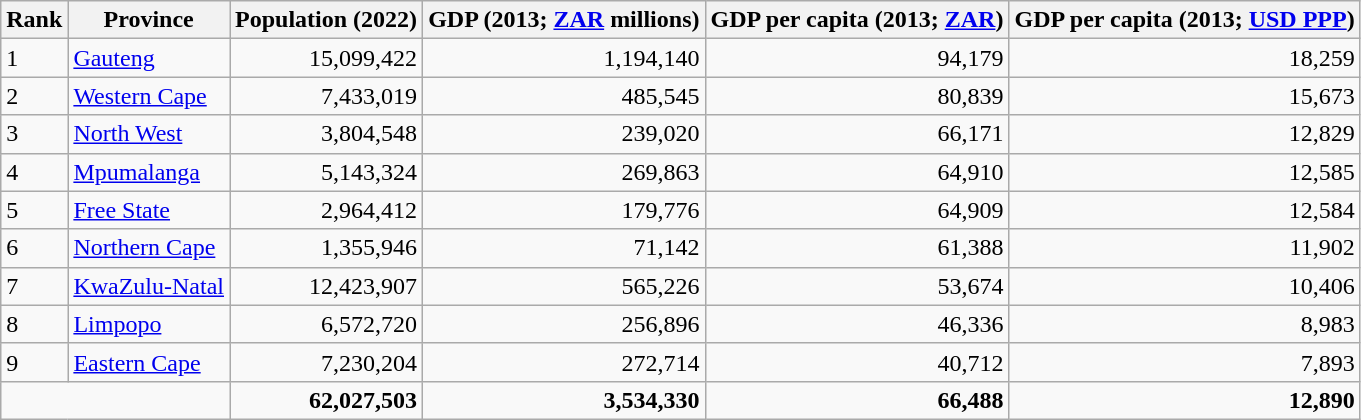<table class="wikitable">
<tr>
<th>Rank</th>
<th>Province</th>
<th>Population (2022)</th>
<th>GDP (2013; <a href='#'>ZAR</a> millions)</th>
<th>GDP per capita (2013; <a href='#'>ZAR</a>)</th>
<th>GDP per capita (2013; <a href='#'>USD PPP</a>)</th>
</tr>
<tr>
<td>1</td>
<td><a href='#'>Gauteng</a></td>
<td style="text-align:right">15,099,422</td>
<td style="text-align:right">1,194,140</td>
<td style="text-align:right">94,179</td>
<td style="text-align:right">18,259</td>
</tr>
<tr>
<td>2</td>
<td><a href='#'>Western Cape</a></td>
<td style="text-align:right">7,433,019</td>
<td style="text-align:right">485,545</td>
<td style="text-align:right">80,839</td>
<td style="text-align:right">15,673</td>
</tr>
<tr>
<td>3</td>
<td><a href='#'>North West</a></td>
<td style="text-align:right">3,804,548</td>
<td style="text-align:right">239,020</td>
<td style="text-align:right">66,171</td>
<td style="text-align:right">12,829</td>
</tr>
<tr>
<td>4</td>
<td><a href='#'>Mpumalanga</a></td>
<td style="text-align:right">5,143,324</td>
<td style="text-align:right">269,863</td>
<td style="text-align:right">64,910</td>
<td style="text-align:right">12,585</td>
</tr>
<tr>
<td>5</td>
<td><a href='#'>Free State</a></td>
<td style="text-align:right">2,964,412</td>
<td style="text-align:right">179,776</td>
<td style="text-align:right">64,909</td>
<td style="text-align:right">12,584</td>
</tr>
<tr>
<td>6</td>
<td><a href='#'>Northern Cape</a></td>
<td style="text-align:right">1,355,946</td>
<td style="text-align:right">71,142</td>
<td style="text-align:right">61,388</td>
<td style="text-align:right">11,902</td>
</tr>
<tr>
<td>7</td>
<td><a href='#'>KwaZulu-Natal</a></td>
<td style="text-align:right">12,423,907</td>
<td style="text-align:right">565,226</td>
<td style="text-align:right">53,674</td>
<td style="text-align:right">10,406</td>
</tr>
<tr>
<td>8</td>
<td><a href='#'>Limpopo</a></td>
<td style="text-align:right">6,572,720</td>
<td style="text-align:right">256,896</td>
<td style="text-align:right">46,336</td>
<td style="text-align:right">8,983</td>
</tr>
<tr>
<td>9</td>
<td><a href='#'>Eastern Cape</a></td>
<td style="text-align:right">7,230,204</td>
<td style="text-align:right">272,714</td>
<td style="text-align:right">40,712</td>
<td style="text-align:right">7,893</td>
</tr>
<tr>
<td colspan=2></td>
<td style="text-align:right"><strong>62,027,503</strong></td>
<td style="text-align:right"><strong>3,534,330</strong></td>
<td style="text-align:right"><strong>66,488</strong></td>
<td style="text-align:right"><strong>12,890</strong></td>
</tr>
</table>
